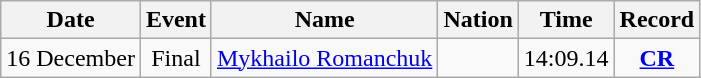<table class=wikitable style=text-align:center>
<tr>
<th>Date</th>
<th>Event</th>
<th>Name</th>
<th>Nation</th>
<th>Time</th>
<th>Record</th>
</tr>
<tr>
<td>16 December</td>
<td>Final</td>
<td align=left><a href='#'>Mykhailo Romanchuk</a></td>
<td align=left></td>
<td>14:09.14</td>
<td><strong><a href='#'>CR</a></strong></td>
</tr>
</table>
